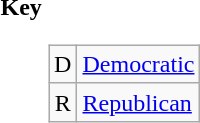<table>
<tr valign=top>
<th>Key</th>
<td><br><table class=wikitable>
<tr>
<td align=center >D</td>
<td><a href='#'>Democratic</a></td>
</tr>
<tr>
<td align=center >R</td>
<td><a href='#'>Republican</a></td>
</tr>
</table>
</td>
</tr>
</table>
